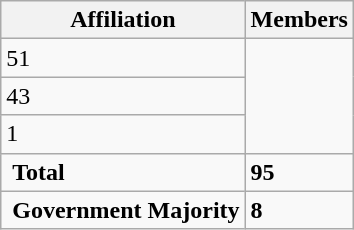<table class="wikitable">
<tr>
<th colspan="2">Affiliation</th>
<th>Members</th>
</tr>
<tr>
<td>51</td>
</tr>
<tr>
<td>43</td>
</tr>
<tr>
<td>1</td>
</tr>
<tr>
<td colspan="2" style="text-align:left;"> <strong>Total</strong><br></td>
<td><strong>95</strong></td>
</tr>
<tr>
<td colspan="2" style="text-align:left;"> <strong>Government Majority</strong><br></td>
<td><strong>8</strong></td>
</tr>
</table>
